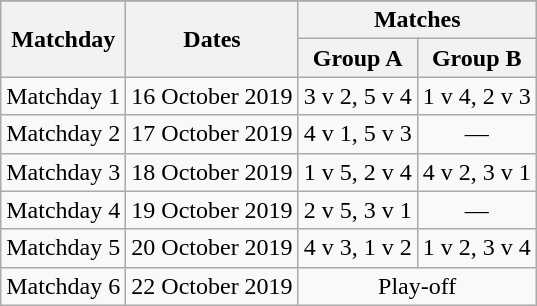<table class="wikitable" style="text-align:center">
<tr>
</tr>
<tr>
<th rowspan=2>Matchday</th>
<th rowspan=2>Dates</th>
<th colspan=2>Matches</th>
</tr>
<tr>
<th>Group A</th>
<th>Group B</th>
</tr>
<tr>
<td>Matchday 1</td>
<td>16 October 2019</td>
<td>3 v 2, 5 v 4</td>
<td>1 v 4, 2 v 3</td>
</tr>
<tr>
<td>Matchday 2</td>
<td>17 October 2019</td>
<td>4 v 1, 5 v 3</td>
<td>—</td>
</tr>
<tr>
<td>Matchday 3</td>
<td>18 October 2019</td>
<td>1 v 5, 2 v 4</td>
<td>4 v 2, 3 v 1</td>
</tr>
<tr>
<td>Matchday 4</td>
<td>19 October 2019</td>
<td>2 v 5, 3 v 1</td>
<td>—</td>
</tr>
<tr>
<td>Matchday 5</td>
<td>20 October 2019</td>
<td>4 v 3, 1 v 2</td>
<td>1 v 2, 3 v 4</td>
</tr>
<tr>
<td>Matchday 6</td>
<td>22 October 2019</td>
<td colspan=2>Play-off</td>
</tr>
</table>
